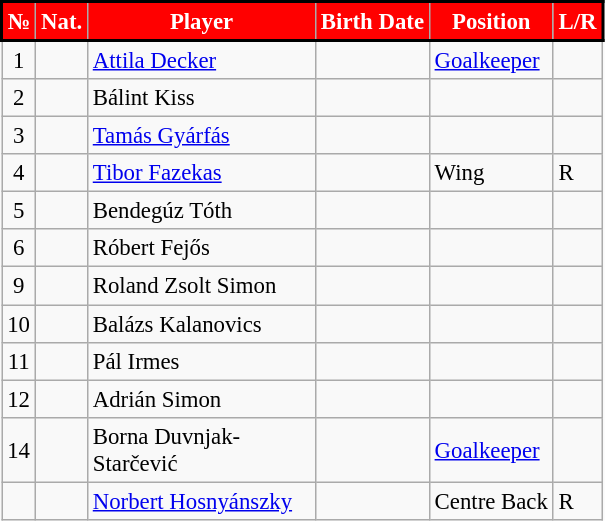<table class=wikitable bgcolor="#f7f8ff" cellpadding="3" cellspacing="0" border="1" style="font-size: 95%; border: 1px solid #CFB53B; border-collapse: collapse;">
<tr style="color: white;background:red;border:2px solid black">
<td align=center><strong>№</strong></td>
<td align=center><strong>Nat.</strong></td>
<td width=145; align=center><strong>Player</strong></td>
<td align=center><strong>Birth Date</strong></td>
<td align=center><strong>Position</strong></td>
<td align=center><strong>L/R</strong></td>
</tr>
<tr>
<td align=center>1</td>
<td align=center></td>
<td><a href='#'>Attila Decker</a></td>
<td></td>
<td><a href='#'>Goalkeeper</a></td>
<td></td>
</tr>
<tr>
<td align=center>2</td>
<td align=center></td>
<td>Bálint Kiss</td>
<td></td>
<td></td>
<td></td>
</tr>
<tr>
<td align=center>3</td>
<td align=center></td>
<td><a href='#'>Tamás Gyárfás</a></td>
<td></td>
<td></td>
<td></td>
</tr>
<tr>
<td align=center>4</td>
<td align=center></td>
<td><a href='#'>Tibor Fazekas</a></td>
<td></td>
<td>Wing</td>
<td>R</td>
</tr>
<tr>
<td align=center>5</td>
<td align=center></td>
<td>Bendegúz Tóth</td>
<td></td>
<td></td>
<td></td>
</tr>
<tr>
<td align=center>6</td>
<td align=center></td>
<td>Róbert Fejős</td>
<td></td>
<td></td>
<td></td>
</tr>
<tr>
<td align=center>9</td>
<td align=center></td>
<td>Roland Zsolt Simon</td>
<td></td>
<td></td>
<td></td>
</tr>
<tr>
<td align=center>10</td>
<td align=center></td>
<td>Balázs Kalanovics</td>
<td></td>
<td></td>
<td></td>
</tr>
<tr>
<td align=center>11</td>
<td align=center></td>
<td>Pál Irmes</td>
<td></td>
<td></td>
<td></td>
</tr>
<tr>
<td align=center>12</td>
<td align=center></td>
<td>Adrián Simon</td>
<td></td>
<td></td>
<td></td>
</tr>
<tr>
<td align=center>14</td>
<td align=center></td>
<td>Borna Duvnjak-Starčević</td>
<td></td>
<td><a href='#'>Goalkeeper</a></td>
<td></td>
</tr>
<tr>
<td align=center></td>
<td align=center></td>
<td><a href='#'>Norbert Hosnyánszky</a></td>
<td></td>
<td>Centre Back</td>
<td>R</td>
</tr>
</table>
